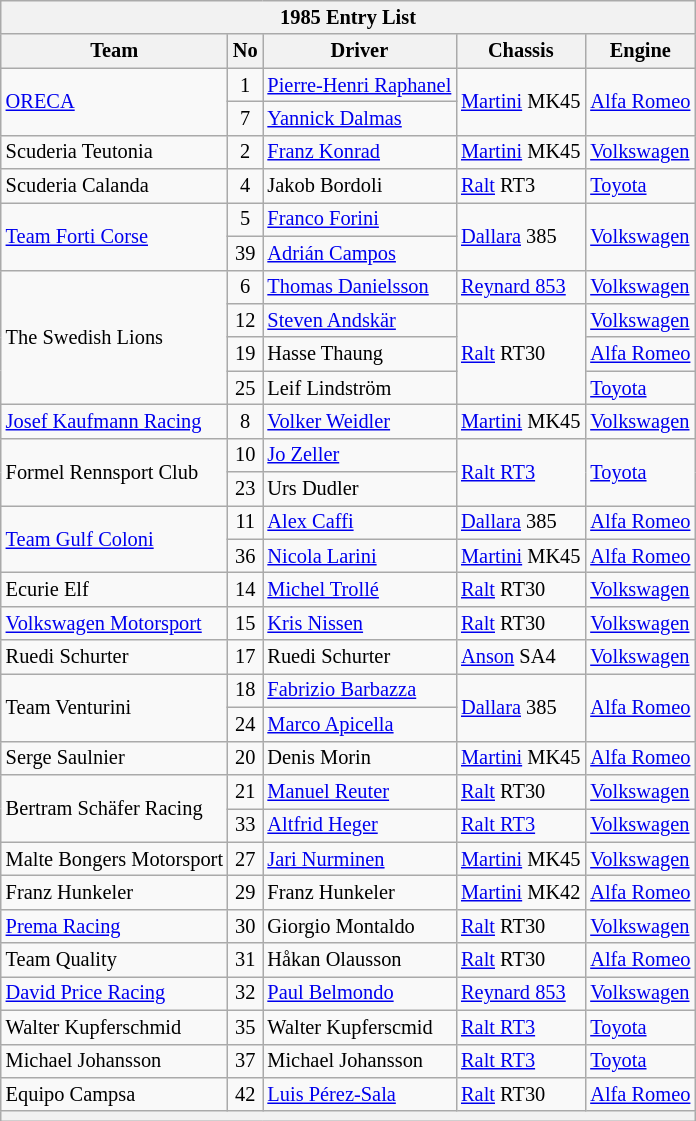<table class="wikitable" style="font-size: 85%;">
<tr>
<th colspan="6">1985 Entry List</th>
</tr>
<tr>
<th>Team</th>
<th>No</th>
<th>Driver</th>
<th>Chassis</th>
<th>Engine</th>
</tr>
<tr>
<td rowspan=2><a href='#'>ORECA</a></td>
<td align="center">1</td>
<td> <a href='#'>Pierre-Henri Raphanel</a></td>
<td rowspan="2"><a href='#'>Martini</a> MK45</td>
<td rowspan="2"><a href='#'>Alfa Romeo</a></td>
</tr>
<tr>
<td align="center">7</td>
<td> <a href='#'>Yannick Dalmas</a></td>
</tr>
<tr>
<td>Scuderia Teutonia</td>
<td align="center">2</td>
<td> <a href='#'>Franz Konrad</a></td>
<td><a href='#'>Martini</a> MK45</td>
<td><a href='#'>Volkswagen</a></td>
</tr>
<tr>
<td>Scuderia Calanda</td>
<td align="center">4</td>
<td> Jakob Bordoli</td>
<td><a href='#'>Ralt</a> RT3</td>
<td><a href='#'>Toyota</a></td>
</tr>
<tr>
<td rowspan=2><a href='#'>Team Forti Corse</a></td>
<td align="center">5</td>
<td> <a href='#'>Franco Forini</a></td>
<td rowspan="2"><a href='#'>Dallara</a> 385</td>
<td rowspan="2"><a href='#'>Volkswagen</a></td>
</tr>
<tr>
<td align="center">39</td>
<td> <a href='#'>Adrián Campos</a></td>
</tr>
<tr>
<td rowspan=4>The Swedish Lions</td>
<td align="center">6</td>
<td> <a href='#'>Thomas Danielsson</a></td>
<td><a href='#'>Reynard 853</a></td>
<td><a href='#'>Volkswagen</a></td>
</tr>
<tr>
<td align="center">12</td>
<td> <a href='#'>Steven Andskär</a></td>
<td rowspan="3"><a href='#'>Ralt</a> RT30</td>
<td><a href='#'>Volkswagen</a></td>
</tr>
<tr>
<td align="center">19</td>
<td> Hasse Thaung</td>
<td><a href='#'>Alfa Romeo</a></td>
</tr>
<tr>
<td align="center">25</td>
<td> Leif Lindström</td>
<td><a href='#'>Toyota</a></td>
</tr>
<tr>
<td><a href='#'>Josef Kaufmann Racing</a></td>
<td align="center">8</td>
<td> <a href='#'>Volker Weidler</a></td>
<td><a href='#'>Martini</a> MK45</td>
<td><a href='#'>Volkswagen</a></td>
</tr>
<tr>
<td rowspan=2>Formel Rennsport Club</td>
<td align="center">10</td>
<td> <a href='#'>Jo Zeller</a></td>
<td rowspan="2"><a href='#'>Ralt RT3</a></td>
<td rowspan="2"><a href='#'>Toyota</a></td>
</tr>
<tr>
<td align="center">23</td>
<td> Urs Dudler</td>
</tr>
<tr>
<td rowspan=2><a href='#'>Team Gulf Coloni</a></td>
<td align="center">11</td>
<td> <a href='#'>Alex Caffi</a></td>
<td><a href='#'>Dallara</a> 385</td>
<td><a href='#'>Alfa Romeo</a></td>
</tr>
<tr>
<td align="center">36</td>
<td> <a href='#'>Nicola Larini</a></td>
<td><a href='#'>Martini</a> MK45</td>
<td><a href='#'>Alfa Romeo</a></td>
</tr>
<tr>
<td>Ecurie Elf</td>
<td align="center">14</td>
<td> <a href='#'>Michel Trollé</a></td>
<td><a href='#'>Ralt</a> RT30</td>
<td><a href='#'>Volkswagen</a></td>
</tr>
<tr>
<td><a href='#'>Volkswagen Motorsport</a></td>
<td align="center">15</td>
<td> <a href='#'>Kris Nissen</a></td>
<td><a href='#'>Ralt</a> RT30</td>
<td><a href='#'>Volkswagen</a></td>
</tr>
<tr>
<td>Ruedi Schurter</td>
<td align="center">17</td>
<td> Ruedi Schurter</td>
<td><a href='#'>Anson</a> SA4</td>
<td><a href='#'>Volkswagen</a></td>
</tr>
<tr>
<td rowspan=2>Team Venturini</td>
<td align="center">18</td>
<td> <a href='#'>Fabrizio Barbazza</a></td>
<td rowspan="2"><a href='#'>Dallara</a> 385</td>
<td rowspan="2"><a href='#'>Alfa Romeo</a></td>
</tr>
<tr>
<td align="center">24</td>
<td> <a href='#'>Marco Apicella</a></td>
</tr>
<tr>
<td>Serge Saulnier</td>
<td align="center">20</td>
<td> Denis Morin</td>
<td><a href='#'>Martini</a> MK45</td>
<td><a href='#'>Alfa Romeo</a></td>
</tr>
<tr>
<td rowspan=2>Bertram Schäfer Racing</td>
<td align="center">21</td>
<td> <a href='#'>Manuel Reuter</a></td>
<td><a href='#'>Ralt</a> RT30</td>
<td><a href='#'>Volkswagen</a></td>
</tr>
<tr>
<td align="center">33</td>
<td> <a href='#'>Altfrid Heger</a></td>
<td><a href='#'>Ralt RT3</a></td>
<td><a href='#'>Volkswagen</a></td>
</tr>
<tr>
<td>Malte Bongers Motorsport</td>
<td align="center">27</td>
<td> <a href='#'>Jari Nurminen</a></td>
<td><a href='#'>Martini</a> MK45</td>
<td><a href='#'>Volkswagen</a></td>
</tr>
<tr>
<td>Franz Hunkeler</td>
<td align="center">29</td>
<td> Franz Hunkeler</td>
<td><a href='#'>Martini</a> MK42</td>
<td><a href='#'>Alfa Romeo</a></td>
</tr>
<tr>
<td><a href='#'>Prema Racing</a></td>
<td align="center">30</td>
<td> Giorgio Montaldo</td>
<td><a href='#'>Ralt</a> RT30</td>
<td><a href='#'>Volkswagen</a></td>
</tr>
<tr>
<td>Team Quality</td>
<td align="center">31</td>
<td> Håkan Olausson</td>
<td><a href='#'>Ralt</a> RT30</td>
<td><a href='#'>Alfa Romeo</a></td>
</tr>
<tr>
<td><a href='#'>David Price Racing</a></td>
<td align="center">32</td>
<td> <a href='#'>Paul Belmondo</a></td>
<td><a href='#'>Reynard 853</a></td>
<td><a href='#'>Volkswagen</a></td>
</tr>
<tr>
<td>Walter Kupferschmid</td>
<td align="center">35</td>
<td> Walter Kupferscmid</td>
<td><a href='#'>Ralt RT3</a></td>
<td><a href='#'>Toyota</a></td>
</tr>
<tr>
<td>Michael Johansson</td>
<td align="center">37</td>
<td> Michael Johansson</td>
<td><a href='#'>Ralt RT3</a></td>
<td><a href='#'>Toyota</a></td>
</tr>
<tr>
<td>Equipo Campsa</td>
<td align="center">42</td>
<td> <a href='#'>Luis Pérez-Sala</a></td>
<td><a href='#'>Ralt</a> RT30</td>
<td><a href='#'>Alfa Romeo</a></td>
</tr>
<tr>
<th colspan=5></th>
</tr>
</table>
